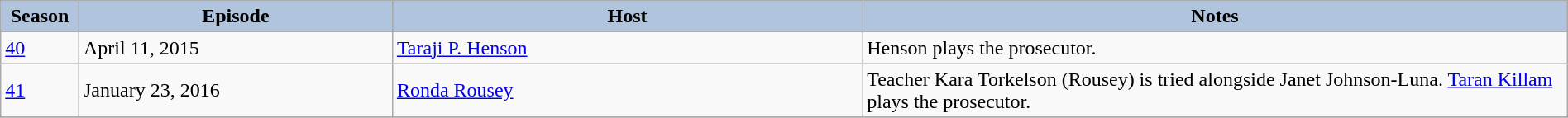<table class="wikitable" style="width:100%;">
<tr>
<th style="background:#B0C4DE;" width="5%">Season</th>
<th style="background:#B0C4DE;" width="20%">Episode</th>
<th style="background:#B0C4DE;" width="30%">Host</th>
<th style="background:#B0C4DE;" width="45%">Notes</th>
</tr>
<tr>
<td><a href='#'>40</a></td>
<td>April 11, 2015</td>
<td><a href='#'>Taraji P. Henson</a></td>
<td>Henson plays the prosecutor.</td>
</tr>
<tr>
<td><a href='#'>41</a></td>
<td>January 23, 2016</td>
<td><a href='#'>Ronda Rousey</a></td>
<td>Teacher Kara Torkelson (Rousey) is tried alongside Janet Johnson-Luna. <a href='#'>Taran Killam</a> plays the prosecutor.</td>
</tr>
<tr>
</tr>
</table>
